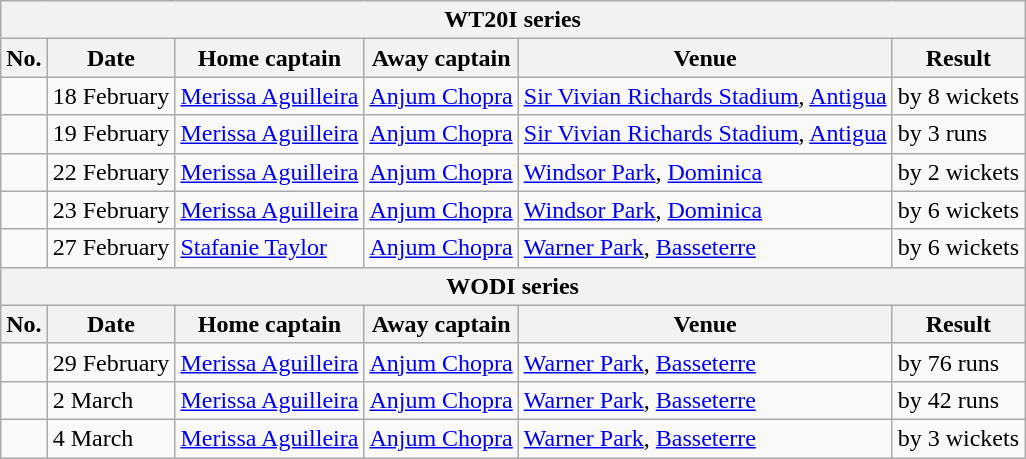<table class="wikitable">
<tr>
<th colspan="9">WT20I series</th>
</tr>
<tr>
<th>No.</th>
<th>Date</th>
<th>Home captain</th>
<th>Away captain</th>
<th>Venue</th>
<th>Result</th>
</tr>
<tr>
<td></td>
<td>18 February</td>
<td><a href='#'>Merissa Aguilleira</a></td>
<td><a href='#'>Anjum Chopra</a></td>
<td><a href='#'>Sir Vivian Richards Stadium</a>, <a href='#'>Antigua</a></td>
<td> by 8 wickets</td>
</tr>
<tr>
<td></td>
<td>19 February</td>
<td><a href='#'>Merissa Aguilleira</a></td>
<td><a href='#'>Anjum Chopra</a></td>
<td><a href='#'>Sir Vivian Richards Stadium</a>, <a href='#'>Antigua</a></td>
<td> by 3 runs</td>
</tr>
<tr>
<td></td>
<td>22 February</td>
<td><a href='#'>Merissa Aguilleira</a></td>
<td><a href='#'>Anjum Chopra</a></td>
<td><a href='#'>Windsor Park</a>, <a href='#'>Dominica</a></td>
<td> by 2 wickets</td>
</tr>
<tr>
<td></td>
<td>23 February</td>
<td><a href='#'>Merissa Aguilleira</a></td>
<td><a href='#'>Anjum Chopra</a></td>
<td><a href='#'>Windsor Park</a>, <a href='#'>Dominica</a></td>
<td> by 6 wickets</td>
</tr>
<tr>
<td></td>
<td>27 February</td>
<td><a href='#'>Stafanie Taylor</a></td>
<td><a href='#'>Anjum Chopra</a></td>
<td><a href='#'>Warner Park</a>, <a href='#'>Basseterre</a></td>
<td> by 6 wickets</td>
</tr>
<tr>
<th colspan="9">WODI series</th>
</tr>
<tr>
<th>No.</th>
<th>Date</th>
<th>Home captain</th>
<th>Away captain</th>
<th>Venue</th>
<th>Result</th>
</tr>
<tr>
<td></td>
<td>29 February</td>
<td><a href='#'>Merissa Aguilleira</a></td>
<td><a href='#'>Anjum Chopra</a></td>
<td><a href='#'>Warner Park</a>, <a href='#'>Basseterre</a></td>
<td> by 76 runs</td>
</tr>
<tr>
<td></td>
<td>2 March</td>
<td><a href='#'>Merissa Aguilleira</a></td>
<td><a href='#'>Anjum Chopra</a></td>
<td><a href='#'>Warner Park</a>, <a href='#'>Basseterre</a></td>
<td> by 42 runs</td>
</tr>
<tr>
<td></td>
<td>4 March</td>
<td><a href='#'>Merissa Aguilleira</a></td>
<td><a href='#'>Anjum Chopra</a></td>
<td><a href='#'>Warner Park</a>, <a href='#'>Basseterre</a></td>
<td> by 3 wickets</td>
</tr>
</table>
